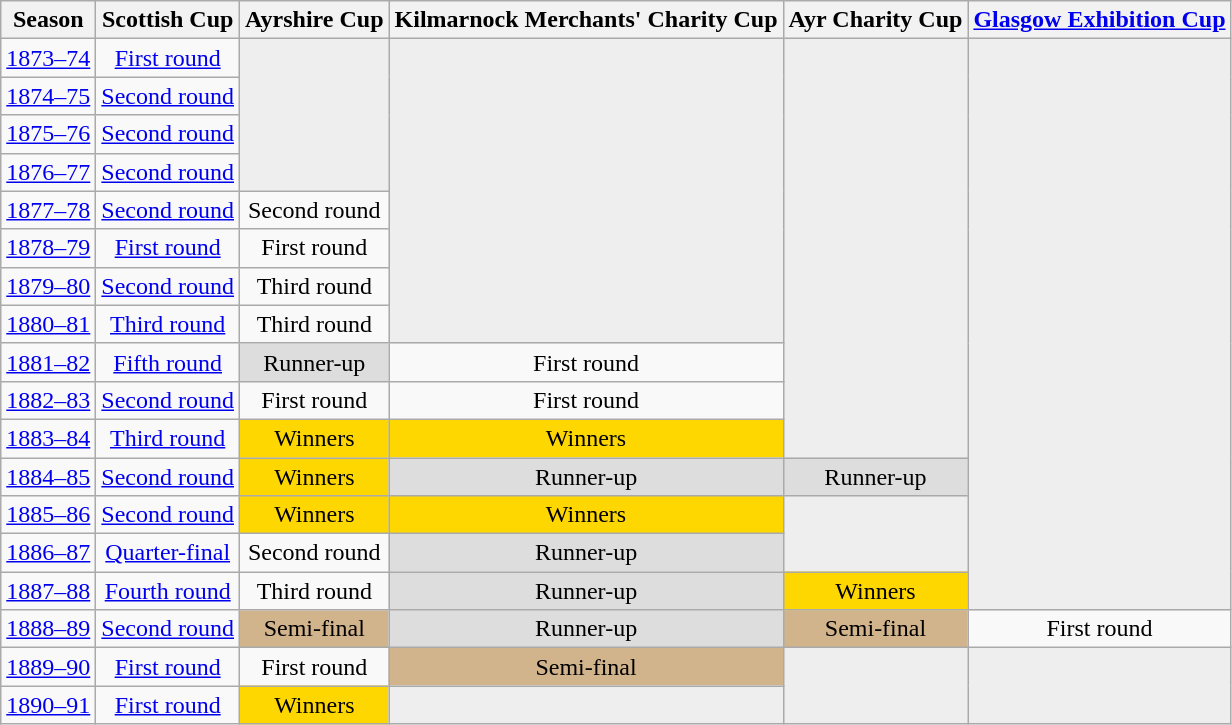<table class="wikitable" style="text-align:center">
<tr>
<th>Season</th>
<th>Scottish Cup</th>
<th>Ayrshire Cup</th>
<th>Kilmarnock Merchants' Charity Cup</th>
<th>Ayr Charity Cup</th>
<th><a href='#'>Glasgow Exhibition Cup</a></th>
</tr>
<tr>
<td><a href='#'>1873–74</a></td>
<td><a href='#'>First round</a></td>
<td rowspan="4"; bgcolor=#eeeeee></td>
<td rowspan="8"; bgcolor=#eeeeee></td>
<td rowspan="11"; bgcolor=#eeeeee></td>
<td rowspan="15"; bgcolor=#eeeeee></td>
</tr>
<tr>
<td><a href='#'>1874–75</a></td>
<td><a href='#'>Second round</a></td>
</tr>
<tr>
<td><a href='#'>1875–76</a></td>
<td><a href='#'>Second round</a></td>
</tr>
<tr>
<td><a href='#'>1876–77</a></td>
<td><a href='#'>Second round</a></td>
</tr>
<tr>
<td><a href='#'>1877–78</a></td>
<td><a href='#'>Second round</a></td>
<td>Second round</td>
</tr>
<tr>
<td><a href='#'>1878–79</a></td>
<td><a href='#'>First round</a></td>
<td>First round</td>
</tr>
<tr>
<td><a href='#'>1879–80</a></td>
<td><a href='#'>Second round</a></td>
<td>Third round</td>
</tr>
<tr>
<td><a href='#'>1880–81</a></td>
<td><a href='#'>Third round</a></td>
<td>Third round</td>
</tr>
<tr>
<td><a href='#'>1881–82</a></td>
<td><a href='#'>Fifth round</a></td>
<td bgcolor=#dddddd>Runner-up</td>
<td>First round</td>
</tr>
<tr>
<td><a href='#'>1882–83</a></td>
<td><a href='#'>Second round</a></td>
<td>First round</td>
<td>First round</td>
</tr>
<tr>
<td><a href='#'>1883–84</a></td>
<td><a href='#'>Third round</a></td>
<td bgcolor=#ffd700>Winners</td>
<td bgcolor=#ffd700>Winners</td>
</tr>
<tr>
<td><a href='#'>1884–85</a></td>
<td><a href='#'>Second round</a></td>
<td bgcolor=#ffd700>Winners</td>
<td bgcolor=#dddddd>Runner-up</td>
<td bgcolor=#dddddd>Runner-up</td>
</tr>
<tr>
<td><a href='#'>1885–86</a></td>
<td><a href='#'>Second round</a></td>
<td bgcolor=#ffd700>Winners</td>
<td bgcolor=#ffd700>Winners</td>
<td rowspan="2"; bgcolor=#eeeeee></td>
</tr>
<tr>
<td><a href='#'>1886–87</a></td>
<td><a href='#'>Quarter-final</a></td>
<td>Second round</td>
<td bgcolor=#dddddd>Runner-up</td>
</tr>
<tr>
<td><a href='#'>1887–88</a></td>
<td><a href='#'>Fourth round</a></td>
<td>Third round</td>
<td bgcolor=#dddddd>Runner-up</td>
<td bgcolor=#ffd700>Winners</td>
</tr>
<tr>
<td><a href='#'>1888–89</a></td>
<td><a href='#'>Second round</a></td>
<td bgcolor=#d2b48c>Semi-final</td>
<td bgcolor=#dddddd>Runner-up</td>
<td bgcolor=#d2b48c>Semi-final</td>
<td>First round</td>
</tr>
<tr>
<td><a href='#'>1889–90</a></td>
<td><a href='#'>First round</a></td>
<td>First round</td>
<td bgcolor=#d2b48c>Semi-final</td>
<td rowspan="2"; bgcolor=#eeeeee></td>
<td rowspan="2"; bgcolor=#eeeeee></td>
</tr>
<tr>
<td><a href='#'>1890–91</a></td>
<td><a href='#'>First round</a></td>
<td bgcolor=#ffd700>Winners</td>
<td bgcolor=#eeeeee></td>
</tr>
</table>
